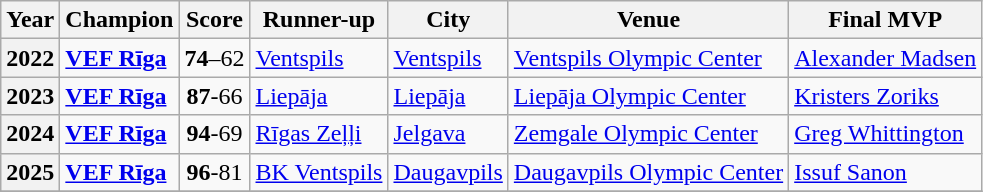<table class="wikitable sortable">
<tr>
<th>Year</th>
<th>Champion</th>
<th>Score</th>
<th>Runner-up</th>
<th>City</th>
<th>Venue</th>
<th>Final MVP</th>
</tr>
<tr>
<th scope="col" align="center">2022</th>
<td><strong><a href='#'>VEF Rīga</a></strong></td>
<td align="center"><strong>74</strong>–62</td>
<td><a href='#'>Ventspils</a></td>
<td><a href='#'>Ventspils</a></td>
<td><a href='#'>Ventspils Olympic Center</a></td>
<td> <a href='#'>Alexander Madsen</a></td>
</tr>
<tr>
<th scope="col" align="center">2023</th>
<td><strong><a href='#'>VEF Rīga</a></strong></td>
<td align="center"><strong>87</strong>-66</td>
<td><a href='#'>Liepāja</a></td>
<td><a href='#'>Liepāja</a></td>
<td><a href='#'>Liepāja Olympic Center</a></td>
<td> <a href='#'>Kristers Zoriks</a></td>
</tr>
<tr>
<th scope="col" align="center">2024</th>
<td><strong><a href='#'>VEF Rīga</a></strong></td>
<td align="center"><strong>94</strong>-69</td>
<td><a href='#'>Rīgas Zeļļi</a></td>
<td><a href='#'>Jelgava</a></td>
<td><a href='#'>Zemgale Olympic Center</a></td>
<td> <a href='#'>Greg Whittington</a></td>
</tr>
<tr>
<th scope="col" align="center">2025</th>
<td><strong><a href='#'>VEF Rīga</a></strong></td>
<td align="center"><strong>96</strong>-81</td>
<td><a href='#'>BK Ventspils</a></td>
<td><a href='#'>Daugavpils</a></td>
<td><a href='#'>Daugavpils Olympic Center</a></td>
<td> <a href='#'>Issuf Sanon</a></td>
</tr>
<tr>
</tr>
</table>
